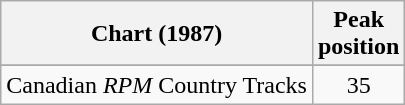<table class="wikitable sortable">
<tr>
<th align="left">Chart (1987)</th>
<th align="center">Peak<br>position</th>
</tr>
<tr>
</tr>
<tr>
<td align="left">Canadian <em>RPM</em> Country Tracks</td>
<td align="center">35</td>
</tr>
</table>
